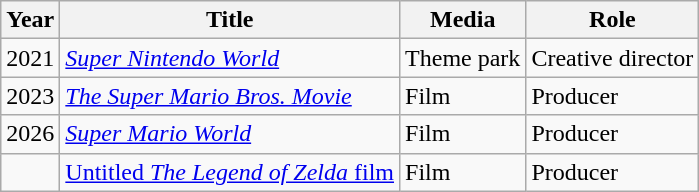<table class="wikitable sortable">
<tr>
<th scope="col">Year</th>
<th scope="col">Title</th>
<th>Media</th>
<th scope="col">Role</th>
</tr>
<tr>
<td>2021</td>
<td><em><a href='#'>Super Nintendo World</a></em></td>
<td>Theme park</td>
<td>Creative director</td>
</tr>
<tr>
<td>2023</td>
<td><em><a href='#'>The Super Mario Bros. Movie</a></em></td>
<td>Film</td>
<td>Producer</td>
</tr>
<tr>
<td>2026</td>
<td><em><a href='#'>Super Mario World</a></em></td>
<td>Film</td>
<td>Producer</td>
</tr>
<tr>
<td></td>
<td><a href='#'>Untitled <em>The Legend of Zelda</em> film</a></td>
<td>Film</td>
<td>Producer</td>
</tr>
</table>
